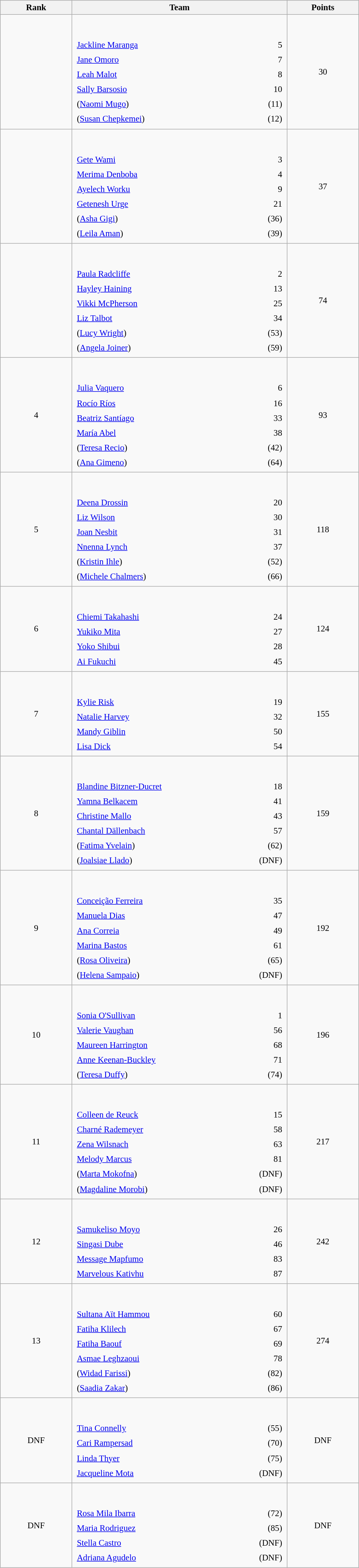<table class="wikitable sortable" style=" text-align:center; font-size:95%;" width="50%">
<tr>
<th width=10%>Rank</th>
<th width=30%>Team</th>
<th width=10%>Points</th>
</tr>
<tr>
<td align=center></td>
<td align=left> <br><br><table width=100%>
<tr>
<td align=left style="border:0"><a href='#'>Jackline Maranga</a></td>
<td align=right style="border:0">5</td>
</tr>
<tr>
<td align=left style="border:0"><a href='#'>Jane Omoro</a></td>
<td align=right style="border:0">7</td>
</tr>
<tr>
<td align=left style="border:0"><a href='#'>Leah Malot</a></td>
<td align=right style="border:0">8</td>
</tr>
<tr>
<td align=left style="border:0"><a href='#'>Sally Barsosio</a></td>
<td align=right style="border:0">10</td>
</tr>
<tr>
<td align=left style="border:0">(<a href='#'>Naomi Mugo</a>)</td>
<td align=right style="border:0">(11)</td>
</tr>
<tr>
<td align=left style="border:0">(<a href='#'>Susan Chepkemei</a>)</td>
<td align=right style="border:0">(12)</td>
</tr>
</table>
</td>
<td>30</td>
</tr>
<tr>
<td align=center></td>
<td align=left> <br><br><table width=100%>
<tr>
<td align=left style="border:0"><a href='#'>Gete Wami</a></td>
<td align=right style="border:0">3</td>
</tr>
<tr>
<td align=left style="border:0"><a href='#'>Merima Denboba</a></td>
<td align=right style="border:0">4</td>
</tr>
<tr>
<td align=left style="border:0"><a href='#'>Ayelech Worku</a></td>
<td align=right style="border:0">9</td>
</tr>
<tr>
<td align=left style="border:0"><a href='#'>Getenesh Urge</a></td>
<td align=right style="border:0">21</td>
</tr>
<tr>
<td align=left style="border:0">(<a href='#'>Asha Gigi</a>)</td>
<td align=right style="border:0">(36)</td>
</tr>
<tr>
<td align=left style="border:0">(<a href='#'>Leila Aman</a>)</td>
<td align=right style="border:0">(39)</td>
</tr>
</table>
</td>
<td>37</td>
</tr>
<tr>
<td align=center></td>
<td align=left> <br><br><table width=100%>
<tr>
<td align=left style="border:0"><a href='#'>Paula Radcliffe</a></td>
<td align=right style="border:0">2</td>
</tr>
<tr>
<td align=left style="border:0"><a href='#'>Hayley Haining</a></td>
<td align=right style="border:0">13</td>
</tr>
<tr>
<td align=left style="border:0"><a href='#'>Vikki McPherson</a></td>
<td align=right style="border:0">25</td>
</tr>
<tr>
<td align=left style="border:0"><a href='#'>Liz Talbot</a></td>
<td align=right style="border:0">34</td>
</tr>
<tr>
<td align=left style="border:0">(<a href='#'>Lucy Wright</a>)</td>
<td align=right style="border:0">(53)</td>
</tr>
<tr>
<td align=left style="border:0">(<a href='#'>Angela Joiner</a>)</td>
<td align=right style="border:0">(59)</td>
</tr>
</table>
</td>
<td>74</td>
</tr>
<tr>
<td align=center>4</td>
<td align=left> <br><br><table width=100%>
<tr>
<td align=left style="border:0"><a href='#'>Julia Vaquero</a></td>
<td align=right style="border:0">6</td>
</tr>
<tr>
<td align=left style="border:0"><a href='#'>Rocío Ríos</a></td>
<td align=right style="border:0">16</td>
</tr>
<tr>
<td align=left style="border:0"><a href='#'>Beatriz Santíago</a></td>
<td align=right style="border:0">33</td>
</tr>
<tr>
<td align=left style="border:0"><a href='#'>María Abel</a></td>
<td align=right style="border:0">38</td>
</tr>
<tr>
<td align=left style="border:0">(<a href='#'>Teresa Recio</a>)</td>
<td align=right style="border:0">(42)</td>
</tr>
<tr>
<td align=left style="border:0">(<a href='#'>Ana Gimeno</a>)</td>
<td align=right style="border:0">(64)</td>
</tr>
</table>
</td>
<td>93</td>
</tr>
<tr>
<td align=center>5</td>
<td align=left> <br><br><table width=100%>
<tr>
<td align=left style="border:0"><a href='#'>Deena Drossin</a></td>
<td align=right style="border:0">20</td>
</tr>
<tr>
<td align=left style="border:0"><a href='#'>Liz Wilson</a></td>
<td align=right style="border:0">30</td>
</tr>
<tr>
<td align=left style="border:0"><a href='#'>Joan Nesbit</a></td>
<td align=right style="border:0">31</td>
</tr>
<tr>
<td align=left style="border:0"><a href='#'>Nnenna Lynch</a></td>
<td align=right style="border:0">37</td>
</tr>
<tr>
<td align=left style="border:0">(<a href='#'>Kristin Ihle</a>)</td>
<td align=right style="border:0">(52)</td>
</tr>
<tr>
<td align=left style="border:0">(<a href='#'>Michele Chalmers</a>)</td>
<td align=right style="border:0">(66)</td>
</tr>
</table>
</td>
<td>118</td>
</tr>
<tr>
<td align=center>6</td>
<td align=left> <br><br><table width=100%>
<tr>
<td align=left style="border:0"><a href='#'>Chiemi Takahashi</a></td>
<td align=right style="border:0">24</td>
</tr>
<tr>
<td align=left style="border:0"><a href='#'>Yukiko Mita</a></td>
<td align=right style="border:0">27</td>
</tr>
<tr>
<td align=left style="border:0"><a href='#'>Yoko Shibui</a></td>
<td align=right style="border:0">28</td>
</tr>
<tr>
<td align=left style="border:0"><a href='#'>Ai Fukuchi</a></td>
<td align=right style="border:0">45</td>
</tr>
</table>
</td>
<td>124</td>
</tr>
<tr>
<td align=center>7</td>
<td align=left> <br><br><table width=100%>
<tr>
<td align=left style="border:0"><a href='#'>Kylie Risk</a></td>
<td align=right style="border:0">19</td>
</tr>
<tr>
<td align=left style="border:0"><a href='#'>Natalie Harvey</a></td>
<td align=right style="border:0">32</td>
</tr>
<tr>
<td align=left style="border:0"><a href='#'>Mandy Giblin</a></td>
<td align=right style="border:0">50</td>
</tr>
<tr>
<td align=left style="border:0"><a href='#'>Lisa Dick</a></td>
<td align=right style="border:0">54</td>
</tr>
</table>
</td>
<td>155</td>
</tr>
<tr>
<td align=center>8</td>
<td align=left> <br><br><table width=100%>
<tr>
<td align=left style="border:0"><a href='#'>Blandine Bitzner-Ducret</a></td>
<td align=right style="border:0">18</td>
</tr>
<tr>
<td align=left style="border:0"><a href='#'>Yamna Belkacem</a></td>
<td align=right style="border:0">41</td>
</tr>
<tr>
<td align=left style="border:0"><a href='#'>Christine Mallo</a></td>
<td align=right style="border:0">43</td>
</tr>
<tr>
<td align=left style="border:0"><a href='#'>Chantal Dällenbach</a></td>
<td align=right style="border:0">57</td>
</tr>
<tr>
<td align=left style="border:0">(<a href='#'>Fatima Yvelain</a>)</td>
<td align=right style="border:0">(62)</td>
</tr>
<tr>
<td align=left style="border:0">(<a href='#'>Joalsiae Llado</a>)</td>
<td align=right style="border:0">(DNF)</td>
</tr>
</table>
</td>
<td>159</td>
</tr>
<tr>
<td align=center>9</td>
<td align=left> <br><br><table width=100%>
<tr>
<td align=left style="border:0"><a href='#'>Conceição Ferreira</a></td>
<td align=right style="border:0">35</td>
</tr>
<tr>
<td align=left style="border:0"><a href='#'>Manuela Dias</a></td>
<td align=right style="border:0">47</td>
</tr>
<tr>
<td align=left style="border:0"><a href='#'>Ana Correia</a></td>
<td align=right style="border:0">49</td>
</tr>
<tr>
<td align=left style="border:0"><a href='#'>Marina Bastos</a></td>
<td align=right style="border:0">61</td>
</tr>
<tr>
<td align=left style="border:0">(<a href='#'>Rosa Oliveira</a>)</td>
<td align=right style="border:0">(65)</td>
</tr>
<tr>
<td align=left style="border:0">(<a href='#'>Helena Sampaio</a>)</td>
<td align=right style="border:0">(DNF)</td>
</tr>
</table>
</td>
<td>192</td>
</tr>
<tr>
<td align=center>10</td>
<td align=left> <br><br><table width=100%>
<tr>
<td align=left style="border:0"><a href='#'>Sonia O'Sullivan</a></td>
<td align=right style="border:0">1</td>
</tr>
<tr>
<td align=left style="border:0"><a href='#'>Valerie Vaughan</a></td>
<td align=right style="border:0">56</td>
</tr>
<tr>
<td align=left style="border:0"><a href='#'>Maureen Harrington</a></td>
<td align=right style="border:0">68</td>
</tr>
<tr>
<td align=left style="border:0"><a href='#'>Anne Keenan-Buckley</a></td>
<td align=right style="border:0">71</td>
</tr>
<tr>
<td align=left style="border:0">(<a href='#'>Teresa Duffy</a>)</td>
<td align=right style="border:0">(74)</td>
</tr>
</table>
</td>
<td>196</td>
</tr>
<tr>
<td align=center>11</td>
<td align=left> <br><br><table width=100%>
<tr>
<td align=left style="border:0"><a href='#'>Colleen de Reuck</a></td>
<td align=right style="border:0">15</td>
</tr>
<tr>
<td align=left style="border:0"><a href='#'>Charné Rademeyer</a></td>
<td align=right style="border:0">58</td>
</tr>
<tr>
<td align=left style="border:0"><a href='#'>Zena Wilsnach</a></td>
<td align=right style="border:0">63</td>
</tr>
<tr>
<td align=left style="border:0"><a href='#'>Melody Marcus</a></td>
<td align=right style="border:0">81</td>
</tr>
<tr>
<td align=left style="border:0">(<a href='#'>Marta Mokofna</a>)</td>
<td align=right style="border:0">(DNF)</td>
</tr>
<tr>
<td align=left style="border:0">(<a href='#'>Magdaline Morobi</a>)</td>
<td align=right style="border:0">(DNF)</td>
</tr>
</table>
</td>
<td>217</td>
</tr>
<tr>
<td align=center>12</td>
<td align=left> <br><br><table width=100%>
<tr>
<td align=left style="border:0"><a href='#'>Samukeliso Moyo</a></td>
<td align=right style="border:0">26</td>
</tr>
<tr>
<td align=left style="border:0"><a href='#'>Singasi Dube</a></td>
<td align=right style="border:0">46</td>
</tr>
<tr>
<td align=left style="border:0"><a href='#'>Message Mapfumo</a></td>
<td align=right style="border:0">83</td>
</tr>
<tr>
<td align=left style="border:0"><a href='#'>Marvelous Kativhu</a></td>
<td align=right style="border:0">87</td>
</tr>
</table>
</td>
<td>242</td>
</tr>
<tr>
<td align=center>13</td>
<td align=left> <br><br><table width=100%>
<tr>
<td align=left style="border:0"><a href='#'>Sultana Aït Hammou</a></td>
<td align=right style="border:0">60</td>
</tr>
<tr>
<td align=left style="border:0"><a href='#'>Fatiha Klilech</a></td>
<td align=right style="border:0">67</td>
</tr>
<tr>
<td align=left style="border:0"><a href='#'>Fatiha Baouf</a></td>
<td align=right style="border:0">69</td>
</tr>
<tr>
<td align=left style="border:0"><a href='#'>Asmae Leghzaoui</a></td>
<td align=right style="border:0">78</td>
</tr>
<tr>
<td align=left style="border:0">(<a href='#'>Widad Farissi</a>)</td>
<td align=right style="border:0">(82)</td>
</tr>
<tr>
<td align=left style="border:0">(<a href='#'>Saadia Zakar</a>)</td>
<td align=right style="border:0">(86)</td>
</tr>
</table>
</td>
<td>274</td>
</tr>
<tr>
<td align=center>DNF</td>
<td align=left> <br><br><table width=100%>
<tr>
<td align=left style="border:0"><a href='#'>Tina Connelly</a></td>
<td align=right style="border:0">(55)</td>
</tr>
<tr>
<td align=left style="border:0"><a href='#'>Cari Rampersad</a></td>
<td align=right style="border:0">(70)</td>
</tr>
<tr>
<td align=left style="border:0"><a href='#'>Linda Thyer</a></td>
<td align=right style="border:0">(75)</td>
</tr>
<tr>
<td align=left style="border:0"><a href='#'>Jacqueline Mota</a></td>
<td align=right style="border:0">(DNF)</td>
</tr>
</table>
</td>
<td>DNF</td>
</tr>
<tr>
<td align=center>DNF</td>
<td align=left> <br><br><table width=100%>
<tr>
<td align=left style="border:0"><a href='#'>Rosa Mila Ibarra</a></td>
<td align=right style="border:0">(72)</td>
</tr>
<tr>
<td align=left style="border:0"><a href='#'>Maria Rodriguez</a></td>
<td align=right style="border:0">(85)</td>
</tr>
<tr>
<td align=left style="border:0"><a href='#'>Stella Castro</a></td>
<td align=right style="border:0">(DNF)</td>
</tr>
<tr>
<td align=left style="border:0"><a href='#'>Adriana Agudelo</a></td>
<td align=right style="border:0">(DNF)</td>
</tr>
</table>
</td>
<td>DNF</td>
</tr>
</table>
